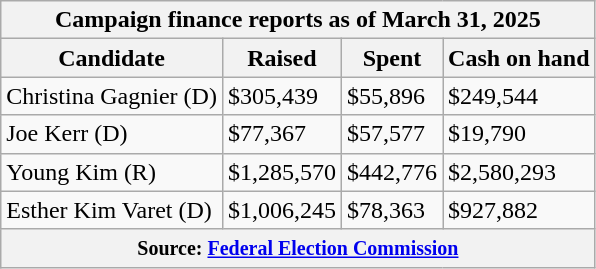<table class="wikitable sortable">
<tr>
<th colspan=4>Campaign finance reports as of March 31, 2025</th>
</tr>
<tr style="text-align:center;">
<th>Candidate</th>
<th>Raised</th>
<th>Spent</th>
<th>Cash on hand</th>
</tr>
<tr>
<td>Christina Gagnier (D)</td>
<td>$305,439</td>
<td>$55,896</td>
<td>$249,544</td>
</tr>
<tr>
<td>Joe Kerr (D)</td>
<td>$77,367</td>
<td>$57,577</td>
<td>$19,790</td>
</tr>
<tr>
<td>Young Kim (R)</td>
<td>$1,285,570</td>
<td>$442,776</td>
<td>$2,580,293</td>
</tr>
<tr>
<td>Esther Kim Varet (D)</td>
<td>$1,006,245</td>
<td>$78,363</td>
<td>$927,882</td>
</tr>
<tr>
<th colspan="4"><small>Source: <a href='#'>Federal Election Commission</a></small></th>
</tr>
</table>
